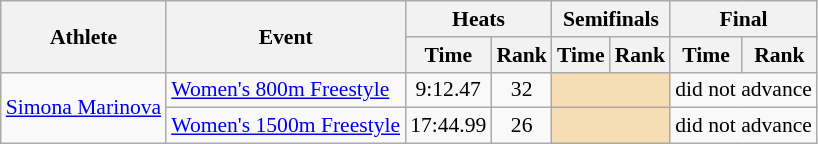<table class=wikitable style="font-size:90%">
<tr>
<th rowspan="2">Athlete</th>
<th rowspan="2">Event</th>
<th colspan="2">Heats</th>
<th colspan="2">Semifinals</th>
<th colspan="2">Final</th>
</tr>
<tr>
<th>Time</th>
<th>Rank</th>
<th>Time</th>
<th>Rank</th>
<th>Time</th>
<th>Rank</th>
</tr>
<tr>
<td rowspan="2"><a href='#'>Simona Marinova</a></td>
<td><a href='#'>Women's 800m Freestyle</a></td>
<td align=center>9:12.47</td>
<td align=center>32</td>
<td colspan= 2 bgcolor="wheat"></td>
<td align=center colspan=2>did not advance</td>
</tr>
<tr>
<td><a href='#'>Women's 1500m Freestyle</a></td>
<td align=center>17:44.99</td>
<td align=center>26</td>
<td colspan= 2 bgcolor="wheat"></td>
<td align=center colspan=2>did not advance</td>
</tr>
</table>
